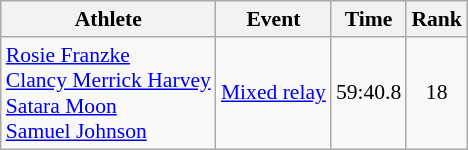<table class="wikitable" style="font-size:90%">
<tr>
<th>Athlete</th>
<th>Event</th>
<th>Time</th>
<th>Rank</th>
</tr>
<tr align=center>
<td align=left><a href='#'>Rosie Franzke</a><br><a href='#'>Clancy Merrick Harvey</a><br><a href='#'>Satara Moon</a><br><a href='#'>Samuel Johnson</a></td>
<td align=left><a href='#'>Mixed relay</a></td>
<td>59:40.8</td>
<td>18</td>
</tr>
</table>
